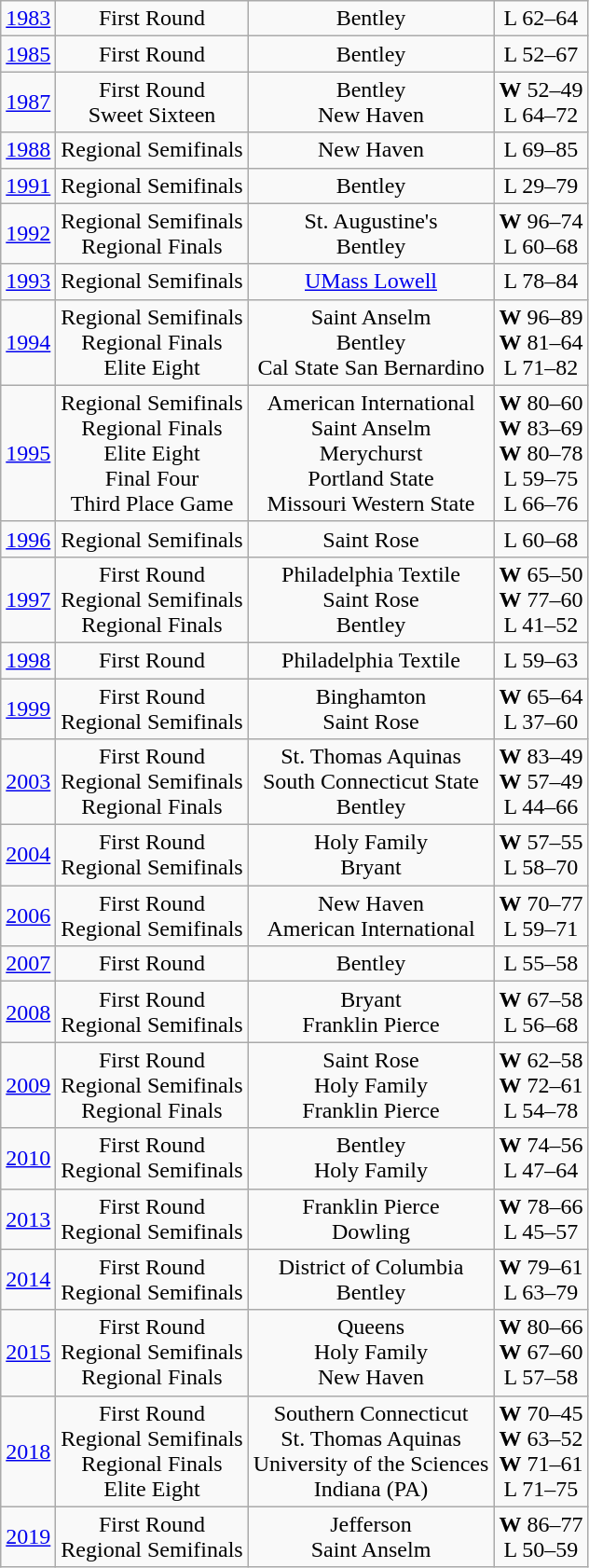<table class="wikitable">
<tr align="center">
<td><a href='#'>1983</a></td>
<td>First Round</td>
<td>Bentley</td>
<td>L 62–64</td>
</tr>
<tr align="center">
<td><a href='#'>1985</a></td>
<td>First Round</td>
<td>Bentley</td>
<td>L 52–67</td>
</tr>
<tr align="center">
<td><a href='#'>1987</a></td>
<td>First Round<br>Sweet Sixteen</td>
<td>Bentley<br>New Haven</td>
<td><strong>W</strong> 52–49<br>L 64–72</td>
</tr>
<tr align="center">
<td><a href='#'>1988</a></td>
<td>Regional Semifinals</td>
<td>New Haven</td>
<td>L 69–85</td>
</tr>
<tr align="center">
<td><a href='#'>1991</a></td>
<td>Regional Semifinals</td>
<td>Bentley</td>
<td>L 29–79</td>
</tr>
<tr align="center">
<td><a href='#'>1992</a></td>
<td>Regional Semifinals<br>Regional Finals</td>
<td>St. Augustine's<br>Bentley</td>
<td><strong>W</strong> 96–74<br>L 60–68</td>
</tr>
<tr align="center">
<td><a href='#'>1993</a></td>
<td>Regional Semifinals</td>
<td><a href='#'>UMass Lowell</a></td>
<td>L 78–84</td>
</tr>
<tr align="center">
<td><a href='#'>1994</a></td>
<td>Regional Semifinals<br>Regional Finals<br>Elite Eight</td>
<td>Saint Anselm<br>Bentley<br>Cal State San Bernardino</td>
<td><strong>W</strong> 96–89<br><strong>W</strong> 81–64<br>L 71–82</td>
</tr>
<tr align="center">
<td><a href='#'>1995</a></td>
<td>Regional Semifinals<br>Regional Finals<br>Elite Eight<br>Final Four<br>Third Place Game</td>
<td>American International<br>Saint Anselm<br>Merychurst<br>Portland State<br>Missouri Western State</td>
<td><strong>W</strong> 80–60<br><strong>W</strong> 83–69<br><strong>W</strong> 80–78<br>L 59–75<br>L 66–76</td>
</tr>
<tr align="center">
<td><a href='#'>1996</a></td>
<td>Regional Semifinals</td>
<td>Saint Rose</td>
<td>L 60–68</td>
</tr>
<tr align="center">
<td><a href='#'>1997</a></td>
<td>First Round<br>Regional Semifinals<br>Regional Finals</td>
<td>Philadelphia Textile<br>Saint Rose<br>Bentley</td>
<td><strong>W</strong> 65–50<br><strong>W</strong> 77–60<br>L 41–52</td>
</tr>
<tr align="center">
<td><a href='#'>1998</a></td>
<td>First Round</td>
<td>Philadelphia Textile</td>
<td>L 59–63</td>
</tr>
<tr align="center">
<td><a href='#'>1999</a></td>
<td>First Round<br>Regional Semifinals</td>
<td>Binghamton<br>Saint Rose</td>
<td><strong>W</strong> 65–64<br>L 37–60</td>
</tr>
<tr align="center">
<td><a href='#'>2003</a></td>
<td>First Round<br>Regional Semifinals<br>Regional Finals</td>
<td>St. Thomas Aquinas<br>South Connecticut State<br>Bentley</td>
<td><strong>W</strong> 83–49<br><strong>W</strong> 57–49<br>L 44–66</td>
</tr>
<tr align="center">
<td><a href='#'>2004</a></td>
<td>First Round<br>Regional Semifinals</td>
<td>Holy Family<br>Bryant</td>
<td><strong>W</strong> 57–55<br>L 58–70</td>
</tr>
<tr align="center">
<td><a href='#'>2006</a></td>
<td>First Round<br>Regional Semifinals</td>
<td>New Haven<br>American International</td>
<td><strong>W</strong> 70–77<br>L 59–71</td>
</tr>
<tr align="center">
<td><a href='#'>2007</a></td>
<td>First Round</td>
<td>Bentley</td>
<td>L 55–58</td>
</tr>
<tr align="center">
<td><a href='#'>2008</a></td>
<td>First Round<br>Regional Semifinals</td>
<td>Bryant<br>Franklin Pierce</td>
<td><strong>W</strong> 67–58<br>L 56–68</td>
</tr>
<tr align="center">
<td><a href='#'>2009</a></td>
<td>First Round<br>Regional Semifinals<br>Regional Finals</td>
<td>Saint Rose<br>Holy Family<br>Franklin Pierce</td>
<td><strong>W</strong> 62–58<br><strong>W</strong> 72–61<br>L 54–78</td>
</tr>
<tr align="center">
<td><a href='#'>2010</a></td>
<td>First Round<br>Regional Semifinals</td>
<td>Bentley<br>Holy Family</td>
<td><strong>W</strong> 74–56<br>L 47–64</td>
</tr>
<tr align="center">
<td><a href='#'>2013</a></td>
<td>First Round<br>Regional Semifinals</td>
<td>Franklin Pierce<br>Dowling</td>
<td><strong>W</strong> 78–66<br>L 45–57</td>
</tr>
<tr align="center">
<td><a href='#'>2014</a></td>
<td>First Round<br>Regional Semifinals</td>
<td>District of Columbia<br>Bentley</td>
<td><strong>W</strong> 79–61<br>L 63–79</td>
</tr>
<tr align="center">
<td><a href='#'>2015</a></td>
<td>First Round<br>Regional Semifinals<br>Regional Finals</td>
<td>Queens<br>Holy Family<br>New Haven</td>
<td><strong>W</strong> 80–66<br><strong>W</strong> 67–60<br>L 57–58</td>
</tr>
<tr align="center">
<td><a href='#'>2018</a></td>
<td>First Round<br>Regional Semifinals<br>Regional Finals<br>Elite Eight</td>
<td>Southern Connecticut<br>St. Thomas Aquinas<br>University of the Sciences<br>Indiana (PA)</td>
<td><strong>W</strong> 70–45<br><strong>W</strong> 63–52<br><strong>W</strong> 71–61<br>L 71–75</td>
</tr>
<tr align="center">
<td><a href='#'>2019</a></td>
<td>First Round<br>Regional Semifinals</td>
<td>Jefferson<br>Saint Anselm</td>
<td><strong>W</strong> 86–77<br>L 50–59</td>
</tr>
</table>
